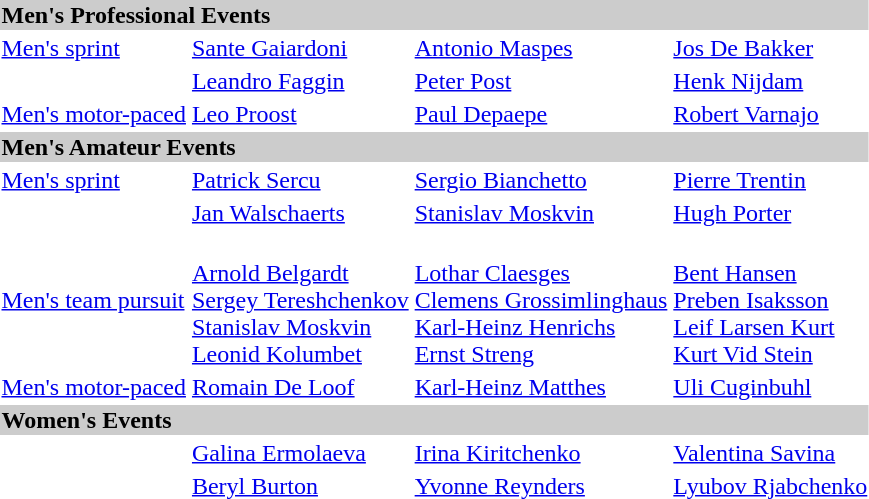<table>
<tr bgcolor="#cccccc">
<td colspan=7><strong>Men's Professional Events</strong></td>
</tr>
<tr>
<td><a href='#'>Men's sprint</a> <br></td>
<td><a href='#'>Sante Gaiardoni</a><br></td>
<td><a href='#'>Antonio Maspes </a><br></td>
<td><a href='#'>Jos De Bakker</a><br></td>
</tr>
<tr>
<td><br></td>
<td><a href='#'>Leandro Faggin</a><br></td>
<td><a href='#'>Peter Post</a><br></td>
<td><a href='#'>Henk Nijdam</a><br></td>
</tr>
<tr>
<td><a href='#'>Men's motor-paced</a><br></td>
<td><a href='#'>Leo Proost</a><br></td>
<td><a href='#'>Paul Depaepe</a><br></td>
<td><a href='#'>Robert Varnajo</a><br></td>
</tr>
<tr bgcolor="#cccccc">
<td colspan=7><strong>Men's Amateur Events</strong></td>
</tr>
<tr>
<td><a href='#'>Men's sprint</a> <br></td>
<td><a href='#'>Patrick Sercu</a> <br></td>
<td><a href='#'>Sergio Bianchetto</a><br></td>
<td><a href='#'>Pierre Trentin</a><br></td>
</tr>
<tr>
<td><br></td>
<td><a href='#'>Jan Walschaerts</a><br></td>
<td><a href='#'>Stanislav Moskvin</a><br></td>
<td><a href='#'>Hugh Porter</a><br></td>
</tr>
<tr>
<td><a href='#'>Men's team pursuit</a><br></td>
<td> <br> <a href='#'>Arnold Belgardt </a><br> <a href='#'>Sergey Tereshchenkov</a><br> <a href='#'>Stanislav Moskvin</a><br> <a href='#'>Leonid Kolumbet</a></td>
<td> <br> <a href='#'>Lothar Claesges</a><br> <a href='#'>Clemens Grossimlinghaus</a><br> <a href='#'>Karl-Heinz Henrichs</a><br> <a href='#'>Ernst Streng</a></td>
<td> <br> <a href='#'>Bent Hansen</a><br> <a href='#'>Preben Isaksson</a><br> <a href='#'>Leif Larsen Kurt</a><br> <a href='#'>Kurt Vid Stein</a></td>
</tr>
<tr>
<td><a href='#'>Men's motor-paced</a><br></td>
<td><a href='#'>Romain De Loof</a><br></td>
<td><a href='#'>Karl-Heinz Matthes</a><br></td>
<td><a href='#'>Uli Cuginbuhl</a> <br></td>
</tr>
<tr bgcolor="#cccccc">
<td colspan=7><strong>Women's Events</strong></td>
</tr>
<tr>
<td><br></td>
<td><a href='#'>Galina Ermolaeva</a><br></td>
<td><a href='#'>Irina Kiritchenko</a><br></td>
<td><a href='#'>Valentina Savina</a><br></td>
</tr>
<tr>
<td><br></td>
<td><a href='#'>Beryl Burton</a><br></td>
<td><a href='#'>Yvonne Reynders</a><br></td>
<td><a href='#'>Lyubov Rjabchenko</a><br></td>
</tr>
</table>
